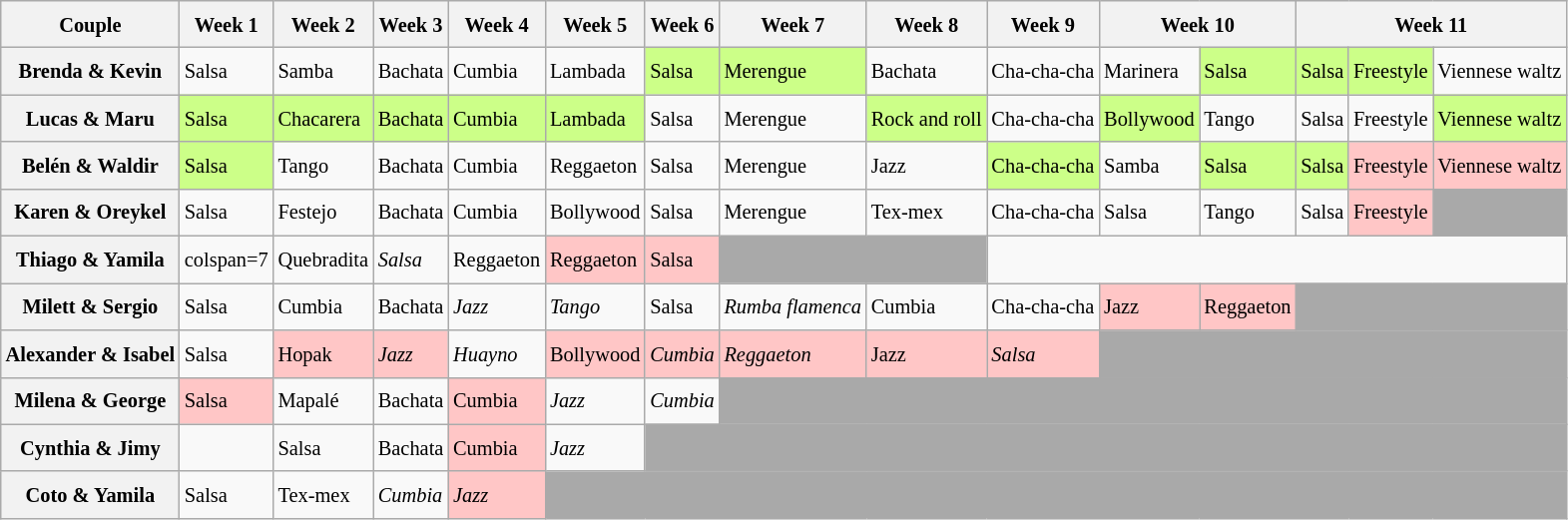<table class="wikitable" style="text-align:left; font-size:85%; line-height:25px;">
<tr>
<th>Couple</th>
<th>Week 1</th>
<th>Week 2</th>
<th>Week 3</th>
<th>Week 4</th>
<th>Week 5</th>
<th>Week 6</th>
<th>Week 7</th>
<th>Week 8</th>
<th>Week 9</th>
<th colspan=2>Week 10</th>
<th colspan=3>Week 11</th>
</tr>
<tr>
<th>Brenda & Kevin</th>
<td>Salsa</td>
<td>Samba</td>
<td>Bachata</td>
<td>Cumbia</td>
<td>Lambada</td>
<td style="background:#ccff88;">Salsa</td>
<td style="background:#ccff88;">Merengue</td>
<td>Bachata</td>
<td>Cha-cha-cha</td>
<td>Marinera</td>
<td style="background:#ccff88;">Salsa</td>
<td style="background:#ccff88;">Salsa</td>
<td style="background:#ccff88;">Freestyle</td>
<td>Viennese waltz</td>
</tr>
<tr>
<th>Lucas & Maru</th>
<td style="background:#ccff88;">Salsa</td>
<td style="background:#ccff88;">Chacarera</td>
<td style="background:#ccff88;">Bachata</td>
<td style="background:#ccff88;">Cumbia</td>
<td style="background:#ccff88;">Lambada</td>
<td>Salsa</td>
<td>Merengue</td>
<td style="background:#ccff88;">Rock and roll</td>
<td>Cha-cha-cha</td>
<td style="background:#ccff88;">Bollywood</td>
<td>Tango</td>
<td>Salsa</td>
<td>Freestyle</td>
<td style="background:#ccff88;">Viennese waltz</td>
</tr>
<tr>
<th>Belén & Waldir</th>
<td style="background:#ccff88;">Salsa</td>
<td>Tango</td>
<td>Bachata</td>
<td>Cumbia</td>
<td>Reggaeton</td>
<td>Salsa</td>
<td>Merengue</td>
<td>Jazz</td>
<td style="background:#ccff88;">Cha-cha-cha</td>
<td>Samba</td>
<td style="background:#ccff88;">Salsa</td>
<td style="background:#ccff88;">Salsa</td>
<td style="background:#ffc6c6;">Freestyle</td>
<td style="background:#ffc6c6;">Viennese waltz</td>
</tr>
<tr>
<th>Karen & Oreykel</th>
<td>Salsa</td>
<td>Festejo</td>
<td>Bachata</td>
<td>Cumbia</td>
<td>Bollywood</td>
<td>Salsa</td>
<td>Merengue</td>
<td>Tex-mex</td>
<td>Cha-cha-cha</td>
<td>Salsa</td>
<td>Tango</td>
<td>Salsa</td>
<td style="background:#ffc6c6;">Freestyle</td>
<td colspan=1 style="background:darkgrey;"></td>
</tr>
<tr>
<th>Thiago & Yamila</th>
<td>colspan=7 </td>
<td>Quebradita</td>
<td><em>Salsa</em></td>
<td>Reggaeton</td>
<td style="background:#ffc6c6;">Reggaeton</td>
<td style="background:#ffc6c6;">Salsa</td>
<td colspan=2 style="background:darkgrey;"></td>
</tr>
<tr>
<th>Milett & Sergio</th>
<td>Salsa</td>
<td>Cumbia</td>
<td>Bachata</td>
<td><em>Jazz</em></td>
<td><em>Tango</em></td>
<td>Salsa</td>
<td><em>Rumba flamenca</em></td>
<td>Cumbia</td>
<td>Cha-cha-cha</td>
<td style="background:#ffc6c6;">Jazz</td>
<td style="background:#ffc6c6;">Reggaeton</td>
<td colspan=3 style="background:darkgrey;"></td>
</tr>
<tr>
<th>Alexander & Isabel</th>
<td>Salsa</td>
<td style="background:#ffc6c6;">Hopak</td>
<td style="background:#ffc6c6;"><em>Jazz</em></td>
<td><em>Huayno</em></td>
<td style="background:#ffc6c6;">Bollywood</td>
<td style="background:#ffc6c6;"><em>Cumbia</em></td>
<td style="background:#ffc6c6;"><em>Reggaeton</em></td>
<td style="background:#ffc6c6;">Jazz</td>
<td style="background:#ffc6c6;"><em>Salsa</em></td>
<td colspan=5 style="background:darkgrey;"></td>
</tr>
<tr>
<th>Milena & George</th>
<td style="background:#ffc6c6;">Salsa</td>
<td>Mapalé</td>
<td>Bachata</td>
<td style="background:#ffc6c6;">Cumbia</td>
<td><em>Jazz</em></td>
<td><em>Cumbia</em></td>
<td colspan=8 style="background:darkgrey;"></td>
</tr>
<tr>
<th>Cynthia & Jimy</th>
<td></td>
<td>Salsa</td>
<td>Bachata</td>
<td style="background:#ffc6c6;">Cumbia</td>
<td><em>Jazz</em></td>
<td colspan=9 style="background:darkgrey;"></td>
</tr>
<tr>
<th>Coto & Yamila</th>
<td>Salsa</td>
<td>Tex-mex</td>
<td><em>Cumbia</em></td>
<td style="background:#ffc6c6;"><em>Jazz</em></td>
<td colspan=10 style="background:darkgrey;"></td>
</tr>
</table>
